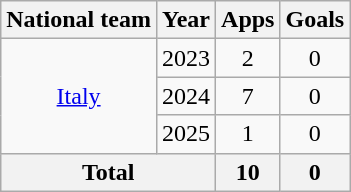<table class="wikitable" style="text-align:center">
<tr>
<th>National team</th>
<th>Year</th>
<th>Apps</th>
<th>Goals</th>
</tr>
<tr>
<td rowspan="3"><a href='#'>Italy</a></td>
<td>2023</td>
<td>2</td>
<td>0</td>
</tr>
<tr>
<td>2024</td>
<td>7</td>
<td>0</td>
</tr>
<tr>
<td>2025</td>
<td>1</td>
<td>0</td>
</tr>
<tr>
<th colspan="2">Total</th>
<th>10</th>
<th>0</th>
</tr>
</table>
